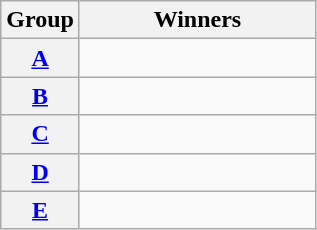<table class=wikitable>
<tr>
<th>Group</th>
<th width=150>Winners</th>
</tr>
<tr>
<th><a href='#'>A</a></th>
<td></td>
</tr>
<tr>
<th><a href='#'>B</a></th>
<td></td>
</tr>
<tr>
<th><a href='#'>C</a></th>
<td></td>
</tr>
<tr>
<th><a href='#'>D</a></th>
<td></td>
</tr>
<tr>
<th><a href='#'>E</a></th>
<td></td>
</tr>
</table>
